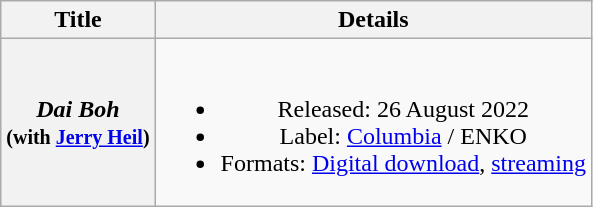<table class="wikitable plainrowheaders" style="text-align:center;" border="1">
<tr>
<th scope="col">Title</th>
<th scope="col">Details</th>
</tr>
<tr>
<th scope="row"><em>Dai Boh</em><br><small>(with <a href='#'>Jerry Heil</a>)</small></th>
<td><br><ul><li>Released: 26 August 2022</li><li>Label: <a href='#'>Columbia</a> / ENKO</li><li>Formats: <a href='#'>Digital download</a>, <a href='#'>streaming</a></li></ul></td>
</tr>
</table>
